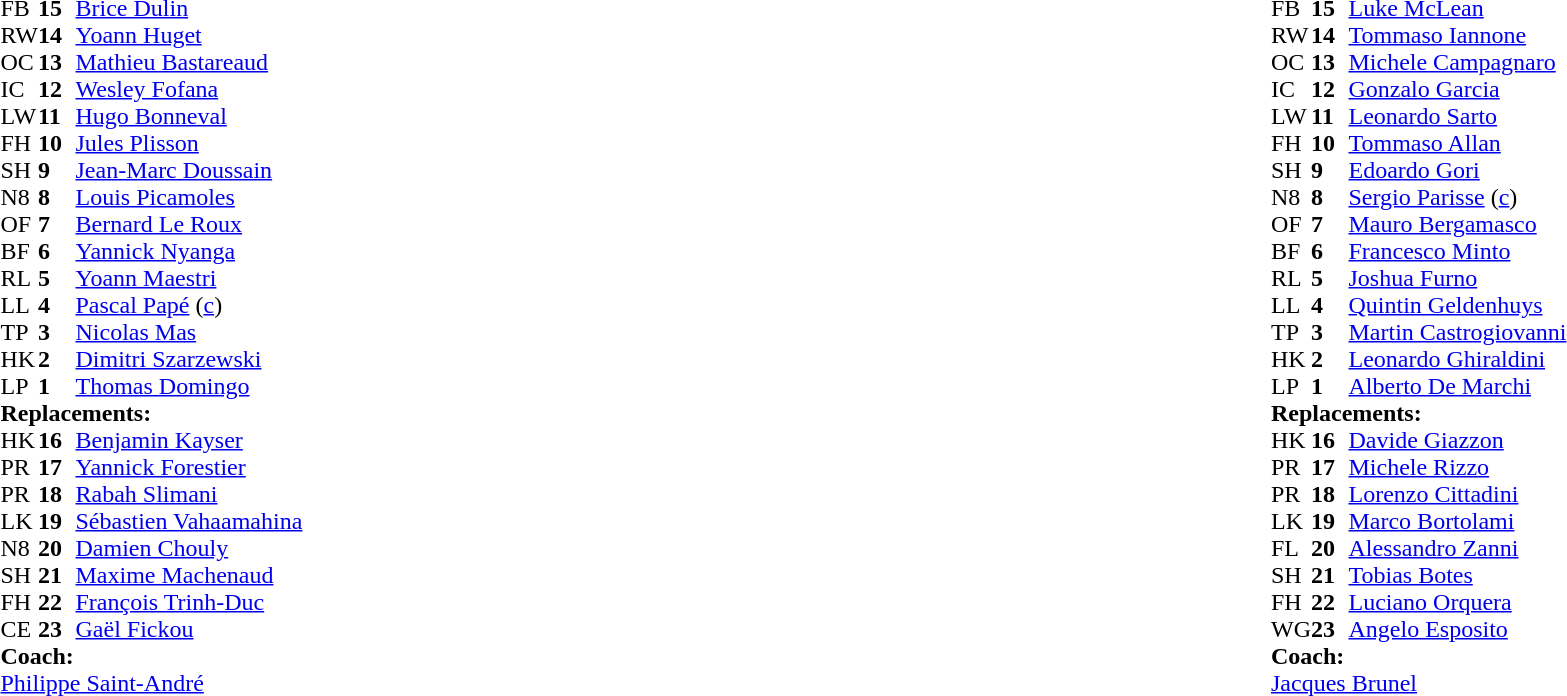<table style="width:100%">
<tr>
<td style="vertical-align:top; width:50%"><br><table cellspacing="0" cellpadding="0">
<tr>
<th width="25"></th>
<th width="25"></th>
</tr>
<tr>
<td>FB</td>
<td><strong>15</strong></td>
<td><a href='#'>Brice Dulin</a></td>
</tr>
<tr>
<td>RW</td>
<td><strong>14</strong></td>
<td><a href='#'>Yoann Huget</a></td>
</tr>
<tr>
<td>OC</td>
<td><strong>13</strong></td>
<td><a href='#'>Mathieu Bastareaud</a></td>
<td></td>
<td></td>
</tr>
<tr>
<td>IC</td>
<td><strong>12</strong></td>
<td><a href='#'>Wesley Fofana</a></td>
</tr>
<tr>
<td>LW</td>
<td><strong>11</strong></td>
<td><a href='#'>Hugo Bonneval</a></td>
</tr>
<tr>
<td>FH</td>
<td><strong>10</strong></td>
<td><a href='#'>Jules Plisson</a></td>
<td></td>
<td></td>
</tr>
<tr>
<td>SH</td>
<td><strong>9</strong></td>
<td><a href='#'>Jean-Marc Doussain</a></td>
<td></td>
<td></td>
</tr>
<tr>
<td>N8</td>
<td><strong>8</strong></td>
<td><a href='#'>Louis Picamoles</a></td>
<td></td>
<td></td>
</tr>
<tr>
<td>OF</td>
<td><strong>7</strong></td>
<td><a href='#'>Bernard Le Roux</a></td>
<td></td>
<td></td>
<td></td>
<td></td>
</tr>
<tr>
<td>BF</td>
<td><strong>6</strong></td>
<td><a href='#'>Yannick Nyanga</a></td>
<td></td>
<td></td>
<td></td>
<td></td>
</tr>
<tr>
<td>RL</td>
<td><strong>5</strong></td>
<td><a href='#'>Yoann Maestri</a></td>
</tr>
<tr>
<td>LL</td>
<td><strong>4</strong></td>
<td><a href='#'>Pascal Papé</a> (<a href='#'>c</a>)</td>
<td></td>
<td></td>
</tr>
<tr>
<td>TP</td>
<td><strong>3</strong></td>
<td><a href='#'>Nicolas Mas</a></td>
<td></td>
<td></td>
<td></td>
</tr>
<tr>
<td>HK</td>
<td><strong>2</strong></td>
<td><a href='#'>Dimitri Szarzewski</a></td>
<td></td>
<td></td>
</tr>
<tr>
<td>LP</td>
<td><strong>1</strong></td>
<td><a href='#'>Thomas Domingo</a></td>
<td></td>
<td></td>
</tr>
<tr>
<td colspan=3><strong>Replacements:</strong></td>
</tr>
<tr>
<td>HK</td>
<td><strong>16</strong></td>
<td><a href='#'>Benjamin Kayser</a></td>
<td></td>
<td></td>
</tr>
<tr>
<td>PR</td>
<td><strong>17</strong></td>
<td><a href='#'>Yannick Forestier</a></td>
<td></td>
<td></td>
</tr>
<tr>
<td>PR</td>
<td><strong>18</strong></td>
<td><a href='#'>Rabah Slimani</a></td>
<td></td>
<td></td>
</tr>
<tr>
<td>LK</td>
<td><strong>19</strong></td>
<td><a href='#'>Sébastien Vahaamahina</a></td>
<td></td>
<td></td>
</tr>
<tr>
<td>N8</td>
<td><strong>20</strong></td>
<td><a href='#'>Damien Chouly</a></td>
<td></td>
<td></td>
</tr>
<tr>
<td>SH</td>
<td><strong>21</strong></td>
<td><a href='#'>Maxime Machenaud</a></td>
<td></td>
<td></td>
</tr>
<tr>
<td>FH</td>
<td><strong>22</strong></td>
<td><a href='#'>François Trinh-Duc</a></td>
<td></td>
<td></td>
</tr>
<tr>
<td>CE</td>
<td><strong>23</strong></td>
<td><a href='#'>Gaël Fickou</a></td>
<td></td>
<td></td>
</tr>
<tr>
<td colspan=3><strong>Coach:</strong></td>
</tr>
<tr>
<td colspan="4"><a href='#'>Philippe Saint-André</a></td>
</tr>
</table>
</td>
<td style="vertical-align:top"></td>
<td style="vertical-align:top; width:50%"><br><table cellspacing="0" cellpadding="0" style="margin:auto">
<tr>
<th width="25"></th>
<th width="25"></th>
</tr>
<tr>
<td>FB</td>
<td><strong>15</strong></td>
<td><a href='#'>Luke McLean</a></td>
</tr>
<tr>
<td>RW</td>
<td><strong>14</strong></td>
<td><a href='#'>Tommaso Iannone</a></td>
</tr>
<tr>
<td>OC</td>
<td><strong>13</strong></td>
<td><a href='#'>Michele Campagnaro</a></td>
</tr>
<tr>
<td>IC</td>
<td><strong>12</strong></td>
<td><a href='#'>Gonzalo Garcia</a></td>
</tr>
<tr>
<td>LW</td>
<td><strong>11</strong></td>
<td><a href='#'>Leonardo Sarto</a></td>
</tr>
<tr>
<td>FH</td>
<td><strong>10</strong></td>
<td><a href='#'>Tommaso Allan</a></td>
<td></td>
<td></td>
</tr>
<tr>
<td>SH</td>
<td><strong>9</strong></td>
<td><a href='#'>Edoardo Gori</a></td>
<td></td>
<td></td>
</tr>
<tr>
<td>N8</td>
<td><strong>8</strong></td>
<td><a href='#'>Sergio Parisse</a> (<a href='#'>c</a>)</td>
</tr>
<tr>
<td>OF</td>
<td><strong>7</strong></td>
<td><a href='#'>Mauro Bergamasco</a></td>
<td></td>
<td></td>
<td></td>
</tr>
<tr>
<td>BF</td>
<td><strong>6</strong></td>
<td><a href='#'>Francesco Minto</a></td>
<td></td>
<td></td>
</tr>
<tr>
<td>RL</td>
<td><strong>5</strong></td>
<td><a href='#'>Joshua Furno</a></td>
</tr>
<tr>
<td>LL</td>
<td><strong>4</strong></td>
<td><a href='#'>Quintin Geldenhuys</a></td>
<td></td>
<td></td>
</tr>
<tr>
<td>TP</td>
<td><strong>3</strong></td>
<td><a href='#'>Martin Castrogiovanni</a></td>
<td></td>
<td></td>
</tr>
<tr>
<td>HK</td>
<td><strong>2</strong></td>
<td><a href='#'>Leonardo Ghiraldini</a></td>
<td></td>
<td></td>
</tr>
<tr>
<td>LP</td>
<td><strong>1</strong></td>
<td><a href='#'>Alberto De Marchi</a></td>
<td></td>
<td></td>
<td></td>
</tr>
<tr>
<td colspan=3><strong>Replacements:</strong></td>
</tr>
<tr>
<td>HK</td>
<td><strong>16</strong></td>
<td><a href='#'>Davide Giazzon</a></td>
<td></td>
<td></td>
</tr>
<tr>
<td>PR</td>
<td><strong>17</strong></td>
<td><a href='#'>Michele Rizzo</a></td>
<td></td>
<td></td>
</tr>
<tr>
<td>PR</td>
<td><strong>18</strong></td>
<td><a href='#'>Lorenzo Cittadini</a></td>
<td></td>
<td></td>
</tr>
<tr>
<td>LK</td>
<td><strong>19</strong></td>
<td><a href='#'>Marco Bortolami</a></td>
<td></td>
<td></td>
</tr>
<tr>
<td>FL</td>
<td><strong>20</strong></td>
<td><a href='#'>Alessandro Zanni</a></td>
<td></td>
<td></td>
</tr>
<tr>
<td>SH</td>
<td><strong>21</strong></td>
<td><a href='#'>Tobias Botes</a></td>
<td></td>
<td></td>
</tr>
<tr>
<td>FH</td>
<td><strong>22</strong></td>
<td><a href='#'>Luciano Orquera</a></td>
<td></td>
<td></td>
</tr>
<tr>
<td>WG</td>
<td><strong>23</strong></td>
<td><a href='#'>Angelo Esposito</a></td>
</tr>
<tr>
<td colspan=3><strong>Coach:</strong></td>
</tr>
<tr>
<td colspan="4"><a href='#'>Jacques Brunel</a></td>
</tr>
</table>
</td>
</tr>
</table>
